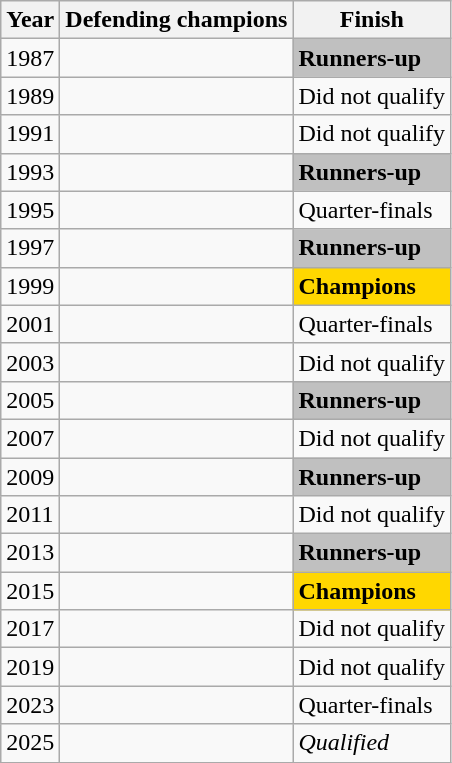<table class="wikitable">
<tr>
<th>Year</th>
<th>Defending champions</th>
<th>Finish</th>
</tr>
<tr>
<td>1987</td>
<td></td>
<td bgcolor=silver><strong>Runners-up</strong></td>
</tr>
<tr>
<td>1989</td>
<td></td>
<td>Did not qualify</td>
</tr>
<tr>
<td>1991</td>
<td></td>
<td>Did not qualify</td>
</tr>
<tr>
<td>1993</td>
<td></td>
<td bgcolor=silver><strong>Runners-up</strong></td>
</tr>
<tr>
<td>1995</td>
<td></td>
<td>Quarter-finals</td>
</tr>
<tr>
<td>1997</td>
<td></td>
<td bgcolor=silver><strong>Runners-up</strong></td>
</tr>
<tr>
<td>1999</td>
<td></td>
<td bgcolor=gold><strong>Champions</strong></td>
</tr>
<tr>
<td>2001</td>
<td></td>
<td>Quarter-finals</td>
</tr>
<tr>
<td>2003</td>
<td></td>
<td>Did not qualify</td>
</tr>
<tr>
<td>2005</td>
<td></td>
<td bgcolor=silver><strong>Runners-up</strong></td>
</tr>
<tr>
<td>2007</td>
<td></td>
<td>Did not qualify</td>
</tr>
<tr>
<td>2009</td>
<td></td>
<td bgcolor=silver><strong>Runners-up</strong></td>
</tr>
<tr>
<td>2011</td>
<td></td>
<td>Did not qualify</td>
</tr>
<tr>
<td>2013</td>
<td></td>
<td bgcolor=silver><strong>Runners-up</strong></td>
</tr>
<tr>
<td>2015</td>
<td></td>
<td bgcolor=gold><strong>Champions</strong></td>
</tr>
<tr>
<td>2017</td>
<td></td>
<td>Did not qualify</td>
</tr>
<tr>
<td>2019</td>
<td></td>
<td>Did not qualify</td>
</tr>
<tr>
<td>2023</td>
<td></td>
<td>Quarter-finals</td>
</tr>
<tr>
<td>2025</td>
<td></td>
<td><em>Qualified</em></td>
</tr>
</table>
